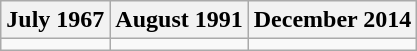<table class="wikitable">
<tr>
<th>July 1967</th>
<th>August 1991</th>
<th>December 2014</th>
</tr>
<tr>
<td></td>
<td></td>
<td></td>
</tr>
</table>
